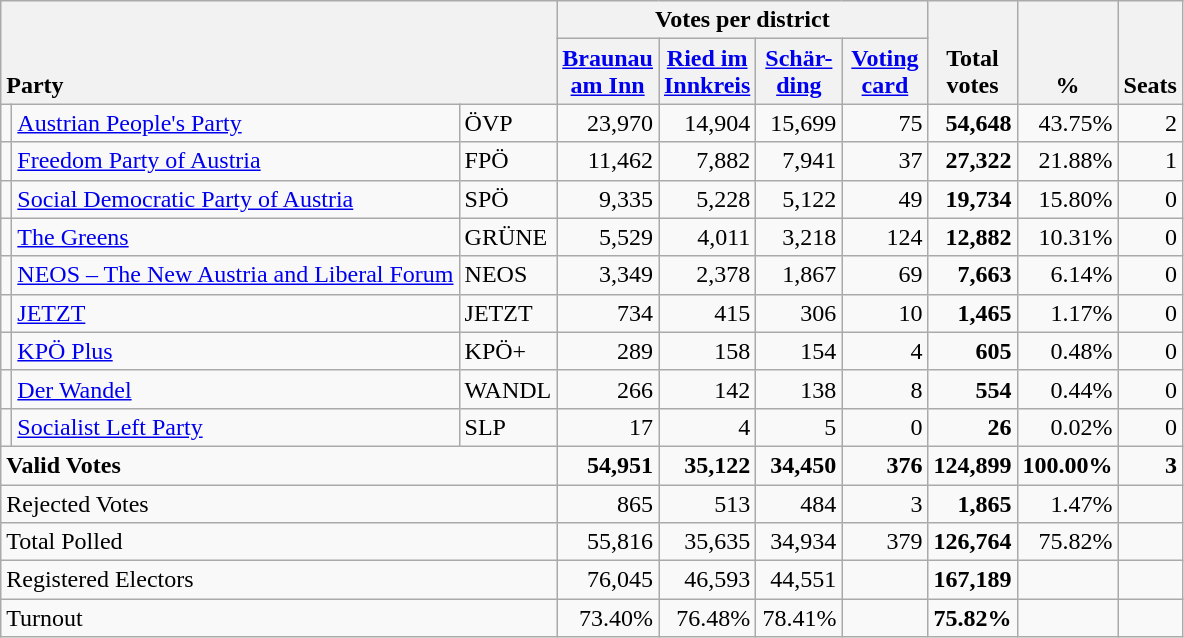<table class="wikitable" border="1" style="text-align:right;">
<tr>
<th style="text-align:left;" valign=bottom rowspan=2 colspan=3>Party</th>
<th colspan=4>Votes per district</th>
<th align=center valign=bottom rowspan=2 width="50">Total<br>votes</th>
<th align=center valign=bottom rowspan=2 width="50">%</th>
<th align=center valign=bottom rowspan=2>Seats</th>
</tr>
<tr>
<th align=center valign=bottom width="50"><a href='#'>Braunau<br>am Inn</a></th>
<th align=center valign=bottom width="50"><a href='#'>Ried im<br>Innkreis</a></th>
<th align=center valign=bottom width="50"><a href='#'>Schär-<br>ding</a></th>
<th align=center valign=bottom width="50"><a href='#'>Voting<br>card</a></th>
</tr>
<tr>
<td></td>
<td align=left><a href='#'>Austrian People's Party</a></td>
<td align=left>ÖVP</td>
<td>23,970</td>
<td>14,904</td>
<td>15,699</td>
<td>75</td>
<td><strong>54,648</strong></td>
<td>43.75%</td>
<td>2</td>
</tr>
<tr>
<td></td>
<td align=left><a href='#'>Freedom Party of Austria</a></td>
<td align=left>FPÖ</td>
<td>11,462</td>
<td>7,882</td>
<td>7,941</td>
<td>37</td>
<td><strong>27,322</strong></td>
<td>21.88%</td>
<td>1</td>
</tr>
<tr>
<td></td>
<td align=left><a href='#'>Social Democratic Party of Austria</a></td>
<td align=left>SPÖ</td>
<td>9,335</td>
<td>5,228</td>
<td>5,122</td>
<td>49</td>
<td><strong>19,734</strong></td>
<td>15.80%</td>
<td>0</td>
</tr>
<tr>
<td></td>
<td align=left><a href='#'>The Greens</a></td>
<td align=left>GRÜNE</td>
<td>5,529</td>
<td>4,011</td>
<td>3,218</td>
<td>124</td>
<td><strong>12,882</strong></td>
<td>10.31%</td>
<td>0</td>
</tr>
<tr>
<td></td>
<td align=left style="white-space: nowrap;"><a href='#'>NEOS – The New Austria and Liberal Forum</a></td>
<td align=left>NEOS</td>
<td>3,349</td>
<td>2,378</td>
<td>1,867</td>
<td>69</td>
<td><strong>7,663</strong></td>
<td>6.14%</td>
<td>0</td>
</tr>
<tr>
<td></td>
<td align=left><a href='#'>JETZT</a></td>
<td align=left>JETZT</td>
<td>734</td>
<td>415</td>
<td>306</td>
<td>10</td>
<td><strong>1,465</strong></td>
<td>1.17%</td>
<td>0</td>
</tr>
<tr>
<td></td>
<td align=left><a href='#'>KPÖ Plus</a></td>
<td align=left>KPÖ+</td>
<td>289</td>
<td>158</td>
<td>154</td>
<td>4</td>
<td><strong>605</strong></td>
<td>0.48%</td>
<td>0</td>
</tr>
<tr>
<td></td>
<td align=left><a href='#'>Der Wandel</a></td>
<td align=left>WANDL</td>
<td>266</td>
<td>142</td>
<td>138</td>
<td>8</td>
<td><strong>554</strong></td>
<td>0.44%</td>
<td>0</td>
</tr>
<tr>
<td></td>
<td align=left><a href='#'>Socialist Left Party</a></td>
<td align=left>SLP</td>
<td>17</td>
<td>4</td>
<td>5</td>
<td>0</td>
<td><strong>26</strong></td>
<td>0.02%</td>
<td>0</td>
</tr>
<tr style="font-weight:bold">
<td align=left colspan=3>Valid Votes</td>
<td>54,951</td>
<td>35,122</td>
<td>34,450</td>
<td>376</td>
<td>124,899</td>
<td>100.00%</td>
<td>3</td>
</tr>
<tr>
<td align=left colspan=3>Rejected Votes</td>
<td>865</td>
<td>513</td>
<td>484</td>
<td>3</td>
<td><strong>1,865</strong></td>
<td>1.47%</td>
<td></td>
</tr>
<tr>
<td align=left colspan=3>Total Polled</td>
<td>55,816</td>
<td>35,635</td>
<td>34,934</td>
<td>379</td>
<td><strong>126,764</strong></td>
<td>75.82%</td>
<td></td>
</tr>
<tr>
<td align=left colspan=3>Registered Electors</td>
<td>76,045</td>
<td>46,593</td>
<td>44,551</td>
<td></td>
<td><strong>167,189</strong></td>
<td></td>
<td></td>
</tr>
<tr>
<td align=left colspan=3>Turnout</td>
<td>73.40%</td>
<td>76.48%</td>
<td>78.41%</td>
<td></td>
<td><strong>75.82%</strong></td>
<td></td>
<td></td>
</tr>
</table>
